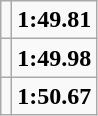<table class="wikitable">
<tr>
<td></td>
<td align=center><strong>1:49.81</strong></td>
</tr>
<tr>
<td></td>
<td align=center><strong>1:49.98</strong></td>
</tr>
<tr>
<td></td>
<td align=center><strong>1:50.67</strong></td>
</tr>
</table>
